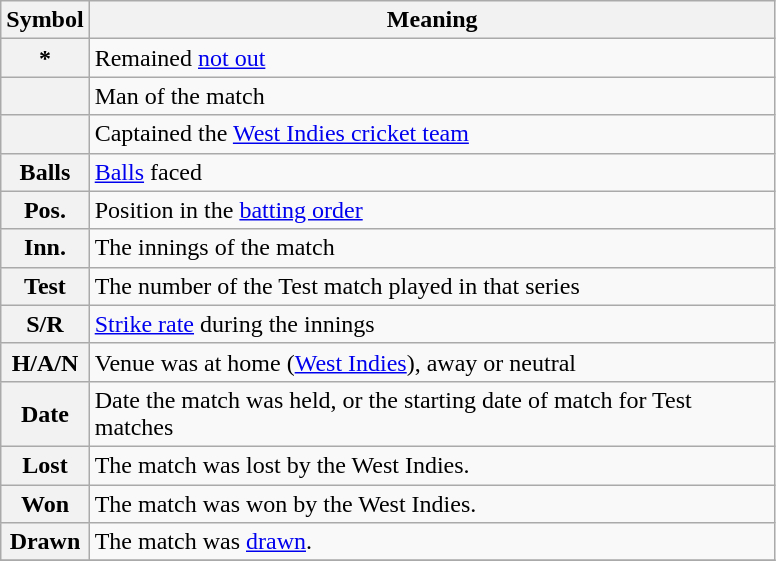<table class="wikitable plainrowheaders" border="1">
<tr>
<th scope="col" style="width:50px">Symbol</th>
<th scope="col" style="width:450px">Meaning</th>
</tr>
<tr>
<th scope="row">*</th>
<td>Remained <a href='#'>not out</a></td>
</tr>
<tr>
<th scope="row"></th>
<td>Man of the match</td>
</tr>
<tr>
<th scope="row"></th>
<td>Captained the <a href='#'>West Indies cricket team</a></td>
</tr>
<tr>
<th scope="row">Balls</th>
<td><a href='#'>Balls</a> faced</td>
</tr>
<tr>
<th scope="row">Pos.</th>
<td>Position in the <a href='#'>batting order</a></td>
</tr>
<tr>
<th scope="row">Inn.</th>
<td>The innings of the match</td>
</tr>
<tr>
<th scope="row">Test</th>
<td>The number of the Test match played in that series</td>
</tr>
<tr>
<th scope="row">S/R</th>
<td><a href='#'>Strike rate</a> during the innings</td>
</tr>
<tr>
<th scope="row">H/A/N</th>
<td>Venue was at home (<a href='#'>West Indies</a>), away or neutral</td>
</tr>
<tr>
<th scope="row">Date</th>
<td>Date the match was held, or the starting date of match for Test matches</td>
</tr>
<tr>
<th scope="row">Lost</th>
<td>The match was lost by the West Indies.</td>
</tr>
<tr>
<th scope="row">Won</th>
<td>The match was won by the West Indies.</td>
</tr>
<tr>
<th scope="row">Drawn</th>
<td>The match was <a href='#'>drawn</a>.</td>
</tr>
<tr>
</tr>
</table>
